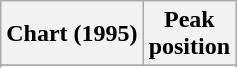<table class="wikitable sortable plainrowheaders" style="text-align:center">
<tr>
<th scope="col">Chart (1995)</th>
<th scope="col">Peak<br> position</th>
</tr>
<tr>
</tr>
<tr>
</tr>
</table>
